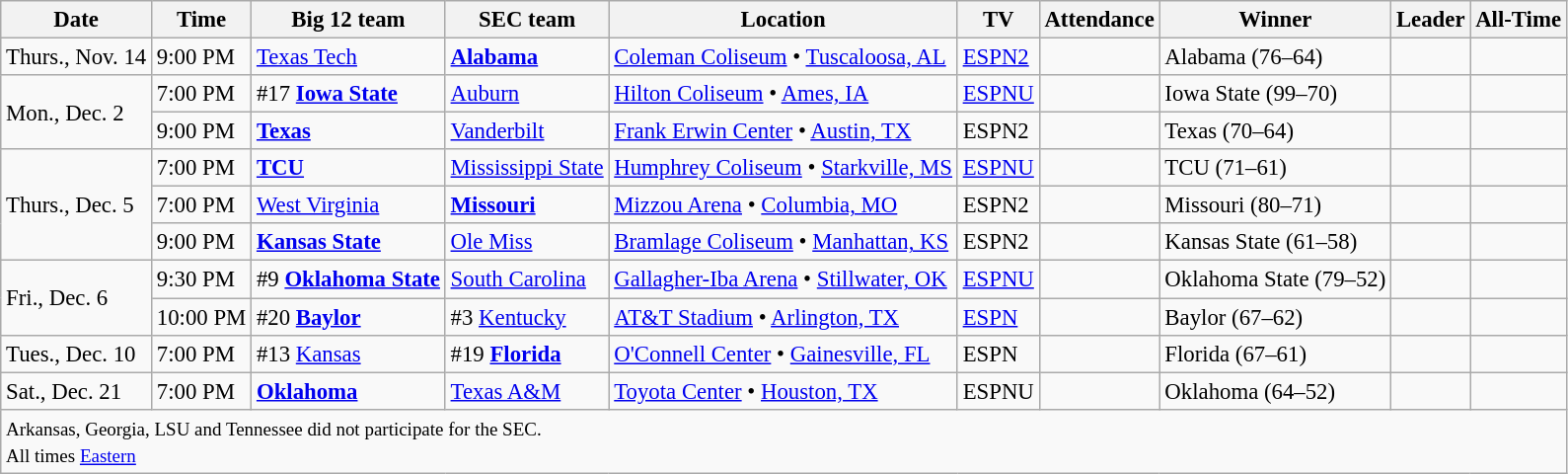<table class="wikitable" style="font-size: 95%">
<tr style="text-align:center;">
<th>Date</th>
<th>Time</th>
<th>Big 12 team</th>
<th>SEC team</th>
<th>Location</th>
<th>TV</th>
<th>Attendance</th>
<th>Winner</th>
<th>Leader</th>
<th>All-Time</th>
</tr>
<tr>
<td>Thurs., Nov. 14</td>
<td>9:00 PM</td>
<td><a href='#'>Texas Tech</a></td>
<td><strong><a href='#'>Alabama</a></strong></td>
<td><a href='#'>Coleman Coliseum</a> • <a href='#'>Tuscaloosa, AL</a></td>
<td><a href='#'>ESPN2</a></td>
<td></td>
<td>Alabama (76–64)</td>
<td></td>
<td></td>
</tr>
<tr>
<td rowspan=2>Mon., Dec. 2</td>
<td>7:00 PM</td>
<td>#17 <strong><a href='#'>Iowa State</a></strong></td>
<td><a href='#'>Auburn</a></td>
<td><a href='#'>Hilton Coliseum</a> • <a href='#'>Ames, IA</a></td>
<td><a href='#'>ESPNU</a></td>
<td></td>
<td>Iowa State (99–70)</td>
<td></td>
<td></td>
</tr>
<tr>
<td>9:00 PM</td>
<td><strong><a href='#'>Texas</a></strong></td>
<td><a href='#'>Vanderbilt</a></td>
<td><a href='#'>Frank Erwin Center</a> • <a href='#'>Austin, TX</a></td>
<td>ESPN2</td>
<td></td>
<td>Texas (70–64)</td>
<td></td>
<td></td>
</tr>
<tr>
<td rowspan=3>Thurs., Dec. 5</td>
<td>7:00 PM</td>
<td><strong><a href='#'>TCU</a></strong></td>
<td><a href='#'>Mississippi State</a></td>
<td><a href='#'>Humphrey Coliseum</a> • <a href='#'>Starkville, MS</a></td>
<td><a href='#'>ESPNU</a></td>
<td></td>
<td>TCU (71–61)</td>
<td></td>
<td></td>
</tr>
<tr>
<td>7:00 PM</td>
<td><a href='#'>West Virginia</a></td>
<td><strong><a href='#'>Missouri</a></strong></td>
<td><a href='#'>Mizzou Arena</a> • <a href='#'>Columbia, MO</a></td>
<td>ESPN2</td>
<td></td>
<td>Missouri (80–71)</td>
<td></td>
<td></td>
</tr>
<tr>
<td>9:00 PM</td>
<td><strong><a href='#'>Kansas State</a></strong></td>
<td><a href='#'>Ole Miss</a></td>
<td><a href='#'>Bramlage Coliseum</a> • <a href='#'>Manhattan, KS</a></td>
<td>ESPN2</td>
<td></td>
<td>Kansas State (61–58)</td>
<td></td>
<td></td>
</tr>
<tr>
<td rowspan=2>Fri., Dec. 6</td>
<td>9:30 PM</td>
<td>#9 <strong><a href='#'>Oklahoma State</a></strong></td>
<td><a href='#'>South Carolina</a></td>
<td><a href='#'>Gallagher-Iba Arena</a> • <a href='#'>Stillwater, OK</a></td>
<td><a href='#'>ESPNU</a></td>
<td></td>
<td>Oklahoma State (79–52)</td>
<td></td>
<td></td>
</tr>
<tr>
<td>10:00 PM</td>
<td>#20 <strong><a href='#'>Baylor</a></strong></td>
<td>#3 <a href='#'>Kentucky</a></td>
<td><a href='#'>AT&T Stadium</a> • <a href='#'>Arlington, TX</a></td>
<td><a href='#'>ESPN</a></td>
<td></td>
<td>Baylor (67–62)</td>
<td></td>
<td></td>
</tr>
<tr>
<td>Tues., Dec. 10</td>
<td>7:00 PM</td>
<td>#13 <a href='#'>Kansas</a></td>
<td>#19 <strong><a href='#'>Florida</a></strong></td>
<td><a href='#'>O'Connell Center</a> • <a href='#'>Gainesville, FL</a></td>
<td>ESPN</td>
<td></td>
<td>Florida (67–61)</td>
<td></td>
<td></td>
</tr>
<tr>
<td>Sat., Dec. 21</td>
<td>7:00 PM</td>
<td><strong><a href='#'>Oklahoma</a></strong></td>
<td><a href='#'>Texas A&M</a></td>
<td><a href='#'>Toyota Center</a> • <a href='#'>Houston, TX</a></td>
<td>ESPNU</td>
<td></td>
<td>Oklahoma (64–52)</td>
<td></td>
<td></td>
</tr>
<tr>
<td colspan="10"><small>Arkansas, Georgia, LSU and Tennessee did not participate for the SEC.<br>All times <a href='#'>Eastern</a></small></td>
</tr>
</table>
